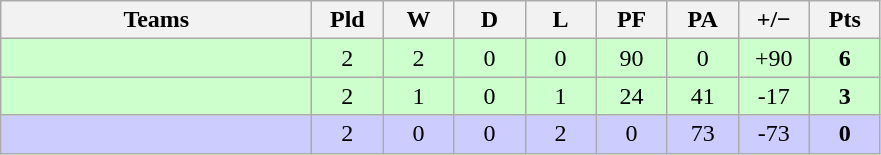<table class="wikitable" style="text-align:center;">
<tr>
<th width="200">Teams</th>
<th width="40">Pld</th>
<th width="40">W</th>
<th width="40">D</th>
<th width="40">L</th>
<th width="40">PF</th>
<th width="40">PA</th>
<th width="40">+/−</th>
<th width="40">Pts</th>
</tr>
<tr bgcolor=ccffcc>
<td align=left></td>
<td>2</td>
<td>2</td>
<td>0</td>
<td>0</td>
<td>90</td>
<td>0</td>
<td>+90</td>
<td><strong>6</strong></td>
</tr>
<tr bgcolor=ccffcc>
<td align=left></td>
<td>2</td>
<td>1</td>
<td>0</td>
<td>1</td>
<td>24</td>
<td>41</td>
<td>-17</td>
<td><strong>3</strong></td>
</tr>
<tr bgcolor=ccccff>
<td align=left></td>
<td>2</td>
<td>0</td>
<td>0</td>
<td>2</td>
<td>0</td>
<td>73</td>
<td>-73</td>
<td><strong>0</strong></td>
</tr>
</table>
